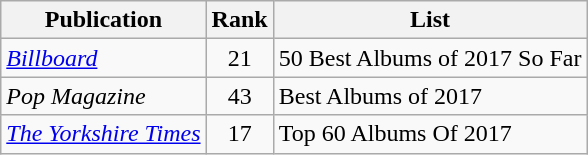<table class="wikitable plainrowheaders sortable">
<tr>
<th>Publication</th>
<th data-sort-type="number">Rank</th>
<th scope="col" class="unsortable">List</th>
</tr>
<tr Ad>
<td><em><a href='#'>Billboard</a></em></td>
<td align=center>21</td>
<td>50 Best Albums of 2017 So Far</td>
</tr>
<tr Ad>
<td><em>Pop Magazine</em></td>
<td align=center>43</td>
<td>Best Albums of 2017</td>
</tr>
<tr Ad>
<td><em><a href='#'>The Yorkshire Times</a></em></td>
<td align=center>17</td>
<td>Top 60 Albums Of 2017</td>
</tr>
</table>
